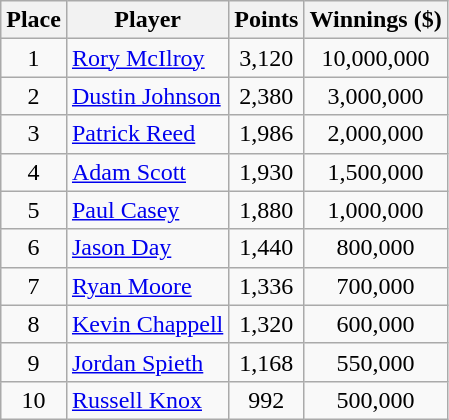<table class="wikitable">
<tr>
<th>Place</th>
<th>Player</th>
<th>Points</th>
<th>Winnings ($)</th>
</tr>
<tr>
<td align=center>1</td>
<td> <a href='#'>Rory McIlroy</a></td>
<td align=center>3,120</td>
<td align=center>10,000,000</td>
</tr>
<tr>
<td align=center>2</td>
<td> <a href='#'>Dustin Johnson</a></td>
<td align=center>2,380</td>
<td align=center>3,000,000</td>
</tr>
<tr>
<td align=center>3</td>
<td> <a href='#'>Patrick Reed</a></td>
<td align=center>1,986</td>
<td align=center>2,000,000</td>
</tr>
<tr>
<td align=center>4</td>
<td> <a href='#'>Adam Scott</a></td>
<td align=center>1,930</td>
<td align=center>1,500,000</td>
</tr>
<tr>
<td align=center>5</td>
<td> <a href='#'>Paul Casey</a></td>
<td align=center>1,880</td>
<td align=center>1,000,000</td>
</tr>
<tr>
<td align=center>6</td>
<td> <a href='#'>Jason Day</a></td>
<td align=center>1,440</td>
<td align=center>800,000</td>
</tr>
<tr>
<td align=center>7</td>
<td> <a href='#'>Ryan Moore</a></td>
<td align=center>1,336</td>
<td align=center>700,000</td>
</tr>
<tr>
<td align=center>8</td>
<td> <a href='#'>Kevin Chappell</a></td>
<td align=center>1,320</td>
<td align=center>600,000</td>
</tr>
<tr>
<td align=center>9</td>
<td> <a href='#'>Jordan Spieth</a></td>
<td align=center>1,168</td>
<td align=center>550,000</td>
</tr>
<tr>
<td align=center>10</td>
<td> <a href='#'>Russell Knox</a></td>
<td align=center>992</td>
<td align=center>500,000</td>
</tr>
</table>
